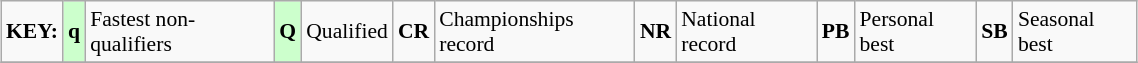<table class="wikitable" style="margin:0.5em auto; font-size:90%;position:relative;" width=60%>
<tr>
<td><strong>KEY:</strong></td>
<td bgcolor=ccffcc align=center><strong>q</strong></td>
<td>Fastest non-qualifiers</td>
<td bgcolor=ccffcc align=center><strong>Q</strong></td>
<td>Qualified</td>
<td align=center><strong>CR</strong></td>
<td>Championships record</td>
<td align=center><strong>NR</strong></td>
<td>National record</td>
<td align=center><strong>PB</strong></td>
<td>Personal best</td>
<td align=center><strong>SB</strong></td>
<td>Seasonal best</td>
</tr>
<tr>
</tr>
</table>
